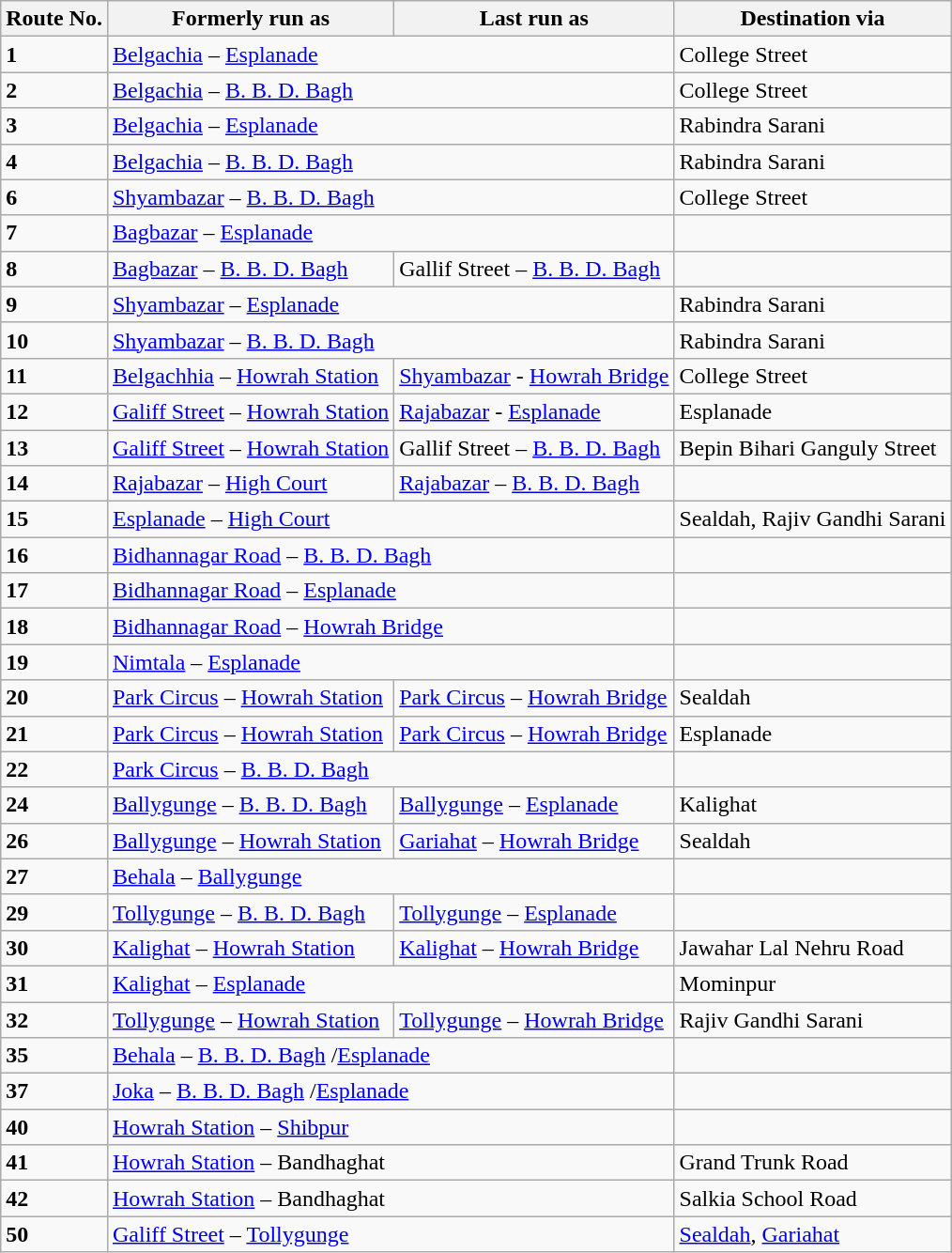<table class="wikitable sortable">
<tr align=center>
<th>Route No.</th>
<th>Formerly run as</th>
<th>Last run as</th>
<th>Destination via</th>
</tr>
<tr>
<td><strong>1</strong></td>
<td colspan="2"><a href='#'>Belgachia</a> – <a href='#'>Esplanade</a></td>
<td>College Street</td>
</tr>
<tr>
<td><strong>2</strong></td>
<td colspan="2"><a href='#'>Belgachia</a> – <a href='#'>B. B. D. Bagh</a></td>
<td>College Street</td>
</tr>
<tr>
<td><strong>3</strong></td>
<td colspan="2"><a href='#'>Belgachia</a> – <a href='#'>Esplanade</a></td>
<td>Rabindra Sarani</td>
</tr>
<tr>
<td><strong>4</strong></td>
<td colspan="2"><a href='#'>Belgachia</a> – <a href='#'>B. B. D. Bagh</a></td>
<td>Rabindra Sarani</td>
</tr>
<tr>
<td><strong>6</strong></td>
<td colspan="2"><a href='#'>Shyambazar</a> – <a href='#'>B. B. D. Bagh</a></td>
<td>College Street</td>
</tr>
<tr>
<td><strong>7</strong></td>
<td colspan="2"><a href='#'>Bagbazar</a> – <a href='#'>Esplanade</a></td>
<td></td>
</tr>
<tr>
<td><strong>8</strong></td>
<td><a href='#'>Bagbazar</a> –  <a href='#'>B. B. D. Bagh</a></td>
<td>Gallif Street –  <a href='#'>B. B. D. Bagh</a></td>
<td></td>
</tr>
<tr>
<td><strong>9</strong></td>
<td colspan="2"><a href='#'>Shyambazar</a> – <a href='#'>Esplanade</a></td>
<td>Rabindra Sarani</td>
</tr>
<tr>
<td><strong>10</strong></td>
<td colspan="2"><a href='#'>Shyambazar</a> – <a href='#'>B. B. D. Bagh</a></td>
<td>Rabindra Sarani</td>
</tr>
<tr>
<td><strong>11</strong></td>
<td><a href='#'>Belgachhia</a> – <a href='#'>Howrah Station</a></td>
<td><a href='#'>Shyambazar</a> - <a href='#'>Howrah Bridge</a></td>
<td>College Street</td>
</tr>
<tr>
<td><strong>12</strong></td>
<td><a href='#'>Galiff Street</a> – <a href='#'>Howrah Station</a></td>
<td><a href='#'>Rajabazar</a> - <a href='#'>Esplanade</a></td>
<td>Esplanade</td>
</tr>
<tr>
<td><strong>13</strong></td>
<td><a href='#'>Galiff Street</a> – <a href='#'>Howrah Station</a></td>
<td>Gallif Street –  <a href='#'>B. B. D. Bagh</a></td>
<td>Bepin Bihari Ganguly Street</td>
</tr>
<tr>
<td><strong>14</strong></td>
<td><a href='#'>Rajabazar</a> – <a href='#'>High Court</a></td>
<td><a href='#'>Rajabazar</a> – <a href='#'>B. B. D. Bagh</a></td>
<td></td>
</tr>
<tr>
<td><strong>15</strong></td>
<td colspan="2"><a href='#'>Esplanade</a> – <a href='#'>High Court</a></td>
<td>Sealdah, Rajiv Gandhi Sarani</td>
</tr>
<tr>
<td><strong>16</strong></td>
<td colspan="2"><a href='#'>Bidhannagar Road</a> – <a href='#'>B. B. D. Bagh</a></td>
<td></td>
</tr>
<tr>
<td><strong>17</strong></td>
<td colspan="2"><a href='#'>Bidhannagar Road</a> – <a href='#'>Esplanade</a></td>
<td></td>
</tr>
<tr>
<td><strong>18</strong></td>
<td colspan="2"><a href='#'>Bidhannagar Road</a> – <a href='#'>Howrah Bridge</a></td>
<td></td>
</tr>
<tr>
<td><strong>19</strong></td>
<td colspan="2"><a href='#'>Nimtala</a> – <a href='#'>Esplanade</a></td>
<td></td>
</tr>
<tr>
<td><strong>20</strong></td>
<td><a href='#'>Park Circus</a> – <a href='#'>Howrah Station</a></td>
<td><a href='#'>Park Circus</a> – <a href='#'>Howrah Bridge</a></td>
<td>Sealdah</td>
</tr>
<tr>
<td><strong>21</strong></td>
<td><a href='#'>Park Circus</a> – <a href='#'>Howrah Station</a></td>
<td><a href='#'>Park Circus</a> – <a href='#'>Howrah Bridge</a></td>
<td>Esplanade</td>
</tr>
<tr>
<td><strong>22</strong></td>
<td colspan="2"><a href='#'>Park Circus</a> – <a href='#'>B. B. D. Bagh</a></td>
<td></td>
</tr>
<tr>
<td><strong>24</strong></td>
<td><a href='#'>Ballygunge</a> – <a href='#'>B. B. D. Bagh</a></td>
<td><a href='#'>Ballygunge</a> – <a href='#'>Esplanade</a></td>
<td>Kalighat</td>
</tr>
<tr>
<td><strong>26</strong></td>
<td><a href='#'>Ballygunge</a> – <a href='#'>Howrah Station</a></td>
<td><a href='#'>Gariahat</a> – <a href='#'>Howrah Bridge</a></td>
<td>Sealdah</td>
</tr>
<tr>
<td><strong>27</strong></td>
<td colspan="2"><a href='#'>Behala</a> – <a href='#'>Ballygunge</a></td>
<td></td>
</tr>
<tr>
<td><strong>29</strong></td>
<td><a href='#'>Tollygunge</a> – <a href='#'>B. B. D. Bagh</a></td>
<td><a href='#'>Tollygunge</a> – <a href='#'>Esplanade</a></td>
<td></td>
</tr>
<tr>
<td><strong>30</strong></td>
<td><a href='#'>Kalighat</a> – <a href='#'>Howrah Station</a></td>
<td><a href='#'>Kalighat</a> – <a href='#'>Howrah Bridge</a></td>
<td>Jawahar Lal Nehru Road</td>
</tr>
<tr>
<td><strong>31</strong></td>
<td colspan="2"><a href='#'>Kalighat</a> – <a href='#'>Esplanade</a></td>
<td>Mominpur</td>
</tr>
<tr>
<td><strong>32</strong></td>
<td><a href='#'>Tollygunge</a> – <a href='#'>Howrah Station</a></td>
<td><a href='#'>Tollygunge</a> – <a href='#'>Howrah Bridge</a></td>
<td>Rajiv Gandhi Sarani</td>
</tr>
<tr>
<td><strong>35</strong></td>
<td colspan="2"><a href='#'>Behala</a> – <a href='#'>B. B. D. Bagh</a> /<a href='#'>Esplanade</a></td>
<td></td>
</tr>
<tr>
<td><strong>37</strong></td>
<td colspan="2"><a href='#'>Joka</a> – <a href='#'>B. B. D. Bagh</a> /<a href='#'>Esplanade</a></td>
<td></td>
</tr>
<tr>
<td><strong>40</strong></td>
<td colspan="2"><a href='#'>Howrah Station</a> – <a href='#'>Shibpur</a></td>
<td></td>
</tr>
<tr>
<td><strong>41</strong></td>
<td colspan="2"><a href='#'>Howrah Station</a> – Bandhaghat</td>
<td>Grand Trunk Road</td>
</tr>
<tr>
<td><strong>42</strong></td>
<td colspan="2"><a href='#'>Howrah Station</a> – Bandhaghat</td>
<td>Salkia School Road</td>
</tr>
<tr>
<td><strong>50</strong></td>
<td colspan="2"><a href='#'>Galiff Street</a> – <a href='#'>Tollygunge</a></td>
<td><a href='#'>Sealdah</a>, <a href='#'>Gariahat</a></td>
</tr>
</table>
